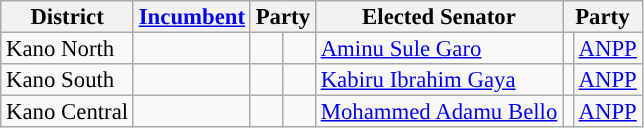<table class="sortable wikitable" style="font-size:95%;line-height:14px;">
<tr>
<th class="unsortable">District</th>
<th class="unsortable"><a href='#'>Incumbent</a></th>
<th colspan="2">Party</th>
<th class="unsortable">Elected Senator</th>
<th colspan="2">Party</th>
</tr>
<tr>
<td>Kano North</td>
<td></td>
<td></td>
<td></td>
<td><a href='#'>Aminu Sule Garo</a></td>
<td style="background:"></td>
<td><a href='#'>ANPP</a></td>
</tr>
<tr>
<td>Kano South</td>
<td></td>
<td></td>
<td></td>
<td><a href='#'>Kabiru Ibrahim Gaya</a></td>
<td style="background:"></td>
<td><a href='#'>ANPP</a></td>
</tr>
<tr>
<td>Kano Central</td>
<td></td>
<td></td>
<td></td>
<td><a href='#'>Mohammed Adamu Bello</a></td>
<td style="background:"></td>
<td><a href='#'>ANPP</a></td>
</tr>
</table>
